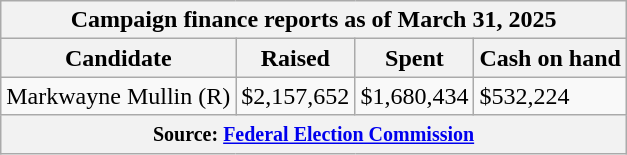<table class="wikitable sortable">
<tr>
<th colspan=4>Campaign finance reports as of March 31, 2025</th>
</tr>
<tr style="text-align:center;">
<th>Candidate</th>
<th>Raised</th>
<th>Spent</th>
<th>Cash on hand</th>
</tr>
<tr>
<td>Markwayne Mullin (R)</td>
<td>$2,157,652</td>
<td>$1,680,434</td>
<td>$532,224</td>
</tr>
<tr>
<th colspan="4"><small>Source: <a href='#'>Federal Election Commission</a></small></th>
</tr>
</table>
